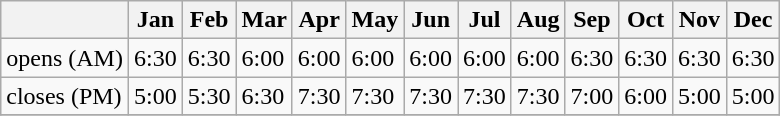<table class="wikitable">
<tr>
<th></th>
<th>Jan</th>
<th>Feb</th>
<th>Mar</th>
<th>Apr</th>
<th>May</th>
<th>Jun</th>
<th>Jul</th>
<th>Aug</th>
<th>Sep</th>
<th>Oct</th>
<th>Nov</th>
<th>Dec</th>
</tr>
<tr>
<td>opens (AM)</td>
<td>6:30</td>
<td>6:30</td>
<td>6:00</td>
<td>6:00</td>
<td>6:00</td>
<td>6:00</td>
<td>6:00</td>
<td>6:00</td>
<td>6:30</td>
<td>6:30</td>
<td>6:30</td>
<td>6:30</td>
</tr>
<tr>
<td>closes (PM)</td>
<td>5:00</td>
<td>5:30</td>
<td>6:30</td>
<td>7:30</td>
<td>7:30</td>
<td>7:30</td>
<td>7:30</td>
<td>7:30</td>
<td>7:00</td>
<td>6:00</td>
<td>5:00</td>
<td>5:00</td>
</tr>
<tr>
</tr>
</table>
